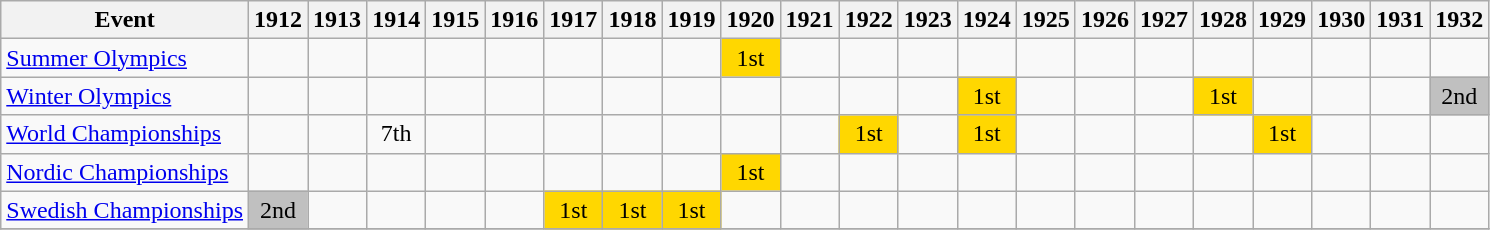<table class="wikitable">
<tr>
<th>Event</th>
<th>1912</th>
<th>1913</th>
<th>1914</th>
<th>1915</th>
<th>1916</th>
<th>1917</th>
<th>1918</th>
<th>1919</th>
<th>1920</th>
<th>1921</th>
<th>1922</th>
<th>1923</th>
<th>1924</th>
<th>1925</th>
<th>1926</th>
<th>1927</th>
<th>1928</th>
<th>1929</th>
<th>1930</th>
<th>1931</th>
<th>1932</th>
</tr>
<tr>
<td><a href='#'>Summer Olympics</a></td>
<td></td>
<td></td>
<td></td>
<td></td>
<td></td>
<td></td>
<td></td>
<td></td>
<td align="center" bgcolor="gold">1st</td>
<td></td>
<td></td>
<td></td>
<td></td>
<td></td>
<td></td>
<td></td>
<td></td>
<td></td>
<td></td>
<td></td>
<td></td>
</tr>
<tr>
<td><a href='#'>Winter Olympics</a></td>
<td></td>
<td></td>
<td></td>
<td></td>
<td></td>
<td></td>
<td></td>
<td></td>
<td></td>
<td></td>
<td></td>
<td></td>
<td align="center" bgcolor="gold">1st</td>
<td></td>
<td></td>
<td></td>
<td align="center" bgcolor="gold">1st</td>
<td></td>
<td></td>
<td></td>
<td align="center" bgcolor="silver">2nd</td>
</tr>
<tr>
<td><a href='#'>World Championships</a></td>
<td></td>
<td></td>
<td align="center">7th</td>
<td></td>
<td></td>
<td></td>
<td></td>
<td></td>
<td></td>
<td></td>
<td align="center" bgcolor="gold">1st</td>
<td></td>
<td align="center" bgcolor="gold">1st</td>
<td></td>
<td></td>
<td></td>
<td></td>
<td align="center" bgcolor="gold">1st</td>
<td></td>
<td></td>
<td></td>
</tr>
<tr>
<td><a href='#'>Nordic Championships</a></td>
<td></td>
<td></td>
<td></td>
<td></td>
<td></td>
<td></td>
<td></td>
<td></td>
<td align="center" bgcolor="gold">1st</td>
<td></td>
<td></td>
<td></td>
<td></td>
<td></td>
<td></td>
<td></td>
<td></td>
<td></td>
<td></td>
<td></td>
<td></td>
</tr>
<tr>
<td><a href='#'>Swedish Championships</a></td>
<td align="center" bgcolor="silver">2nd</td>
<td></td>
<td></td>
<td></td>
<td></td>
<td align="center" bgcolor="gold">1st</td>
<td align="center" bgcolor="gold">1st</td>
<td align="center" bgcolor="gold">1st</td>
<td></td>
<td></td>
<td></td>
<td></td>
<td></td>
<td></td>
<td></td>
<td></td>
<td></td>
<td></td>
<td></td>
<td></td>
<td></td>
</tr>
<tr>
</tr>
</table>
